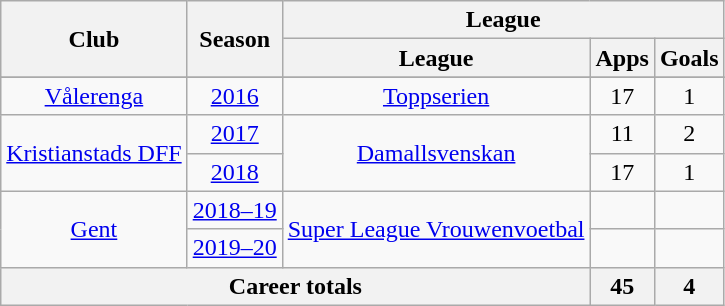<table class="wikitable" style="text-align: center;">
<tr>
<th rowspan="2">Club</th>
<th rowspan="2">Season</th>
<th colspan="3">League</th>
</tr>
<tr>
<th>League</th>
<th>Apps</th>
<th>Goals</th>
</tr>
<tr>
</tr>
<tr>
<td><a href='#'>Vålerenga</a></td>
<td><a href='#'>2016</a></td>
<td><a href='#'>Toppserien</a></td>
<td>17</td>
<td>1</td>
</tr>
<tr>
<td rowspan="2"><a href='#'>Kristianstads DFF</a></td>
<td><a href='#'>2017</a></td>
<td rowspan="2"><a href='#'>Damallsvenskan</a></td>
<td>11</td>
<td>2</td>
</tr>
<tr>
<td><a href='#'>2018</a></td>
<td>17</td>
<td>1</td>
</tr>
<tr>
<td rowspan="2"><a href='#'>Gent</a></td>
<td><a href='#'>2018–19</a></td>
<td rowspan="2"><a href='#'>Super League Vrouwenvoetbal</a></td>
<td></td>
<td></td>
</tr>
<tr>
<td><a href='#'>2019–20</a></td>
<td></td>
<td></td>
</tr>
<tr>
<th colspan="3">Career totals</th>
<th>45</th>
<th>4</th>
</tr>
</table>
